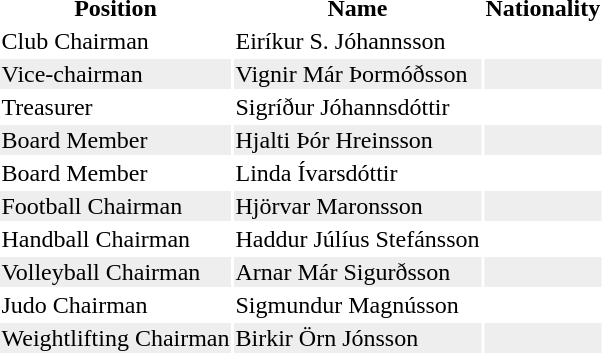<table class="toccolours">
<tr>
<th bgcolor=>Position</th>
<th bgcolor=>Name</th>
<th bgcolor=>Nationality</th>
</tr>
<tr>
<td>Club Chairman</td>
<td>Eiríkur S. Jóhannsson</td>
<td></td>
</tr>
<tr style="background:#eee;">
<td>Vice-chairman</td>
<td>Vignir Már Þormóðsson</td>
<td></td>
</tr>
<tr>
<td>Treasurer</td>
<td>Sigríður Jóhannsdóttir</td>
<td></td>
</tr>
<tr style="background:#eee;">
<td>Board Member</td>
<td>Hjalti Þór Hreinsson</td>
<td></td>
</tr>
<tr>
<td>Board Member</td>
<td>Linda Ívarsdóttir</td>
<td></td>
</tr>
<tr style="background:#eee;">
<td>Football Chairman</td>
<td>Hjörvar Maronsson</td>
<td></td>
</tr>
<tr>
<td>Handball Chairman</td>
<td>Haddur Júlíus Stefánsson</td>
<td></td>
</tr>
<tr style="background:#eee;">
<td>Volleyball Chairman</td>
<td>Arnar Már Sigurðsson</td>
<td></td>
</tr>
<tr>
<td>Judo Chairman</td>
<td>Sigmundur Magnússon</td>
<td></td>
</tr>
<tr style="background:#eee;">
<td>Weightlifting Chairman</td>
<td>Birkir Örn Jónsson</td>
<td></td>
</tr>
</table>
